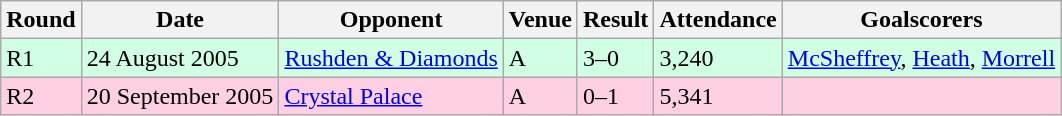<table class=wikitable>
<tr>
<th>Round</th>
<th>Date</th>
<th>Opponent</th>
<th>Venue</th>
<th>Result</th>
<th>Attendance</th>
<th>Goalscorers</th>
</tr>
<tr style="background-color: #d0ffe3;">
<td>R1</td>
<td>24 August 2005</td>
<td><a href='#'>Rushden & Diamonds</a></td>
<td>A</td>
<td>3–0</td>
<td>3,240</td>
<td><a href='#'>McSheffrey</a>, <a href='#'>Heath</a>, <a href='#'>Morrell</a></td>
</tr>
<tr style="background-color: #ffd0e3;">
<td>R2</td>
<td>20 September 2005</td>
<td><a href='#'>Crystal Palace</a></td>
<td>A</td>
<td>0–1</td>
<td>5,341</td>
<td></td>
</tr>
</table>
